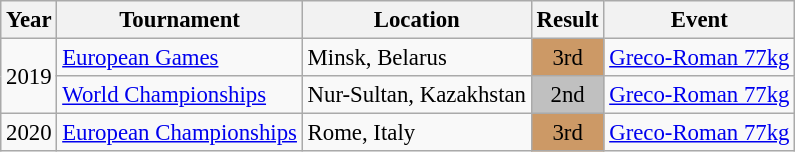<table class="wikitable" style="font-size:95%;">
<tr>
<th>Year</th>
<th>Tournament</th>
<th>Location</th>
<th>Result</th>
<th>Event</th>
</tr>
<tr>
<td rowspan=2>2019</td>
<td><a href='#'>European Games</a></td>
<td>Minsk, Belarus</td>
<td align="center" bgcolor="cc9966">3rd</td>
<td><a href='#'>Greco-Roman 77kg</a></td>
</tr>
<tr>
<td><a href='#'>World Championships</a></td>
<td>Nur-Sultan, Kazakhstan</td>
<td align="center" bgcolor="silver">2nd</td>
<td><a href='#'>Greco-Roman 77kg</a></td>
</tr>
<tr>
<td>2020</td>
<td><a href='#'>European Championships</a></td>
<td>Rome, Italy</td>
<td align="center" bgcolor="cc9966">3rd</td>
<td><a href='#'>Greco-Roman 77kg</a></td>
</tr>
</table>
